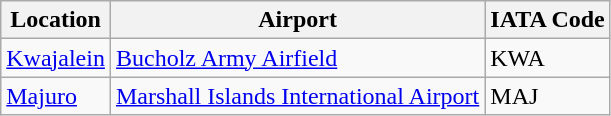<table class="wikitable">
<tr>
<th>Location</th>
<th>Airport</th>
<th>IATA Code</th>
</tr>
<tr>
<td><a href='#'>Kwajalein</a></td>
<td><a href='#'>Bucholz Army Airfield</a></td>
<td>KWA</td>
</tr>
<tr>
<td><a href='#'>Majuro</a></td>
<td><a href='#'>Marshall Islands International Airport</a></td>
<td>MAJ</td>
</tr>
</table>
